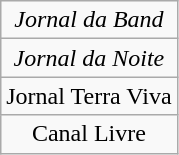<table class="wikitable" style="font-size:100%; text-align:left;">
<tr align=center>
<td><em>Jornal da Band</em></td>
</tr>
<tr align=center>
<td><em>Jornal da Noite</td>
</tr>
<tr align=center>
<td></em>Jornal Terra Viva<em></td>
</tr>
<tr align=center>
<td></em>Canal Livre<em></td>
</tr>
</table>
